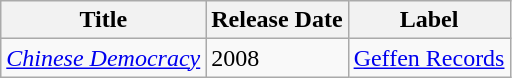<table class="wikitable">
<tr>
<th>Title</th>
<th>Release Date</th>
<th>Label</th>
</tr>
<tr>
<td><em><a href='#'>Chinese Democracy</a></em></td>
<td>2008</td>
<td><a href='#'>Geffen Records</a></td>
</tr>
</table>
